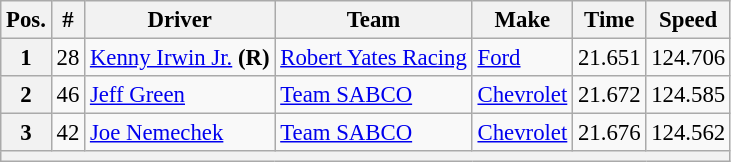<table class="wikitable" style="font-size:95%">
<tr>
<th>Pos.</th>
<th>#</th>
<th>Driver</th>
<th>Team</th>
<th>Make</th>
<th>Time</th>
<th>Speed</th>
</tr>
<tr>
<th>1</th>
<td>28</td>
<td><a href='#'>Kenny Irwin Jr.</a> <strong>(R)</strong></td>
<td><a href='#'>Robert Yates Racing</a></td>
<td><a href='#'>Ford</a></td>
<td>21.651</td>
<td>124.706</td>
</tr>
<tr>
<th>2</th>
<td>46</td>
<td><a href='#'>Jeff Green</a></td>
<td><a href='#'>Team SABCO</a></td>
<td><a href='#'>Chevrolet</a></td>
<td>21.672</td>
<td>124.585</td>
</tr>
<tr>
<th>3</th>
<td>42</td>
<td><a href='#'>Joe Nemechek</a></td>
<td><a href='#'>Team SABCO</a></td>
<td><a href='#'>Chevrolet</a></td>
<td>21.676</td>
<td>124.562</td>
</tr>
<tr>
<th colspan="7"></th>
</tr>
</table>
